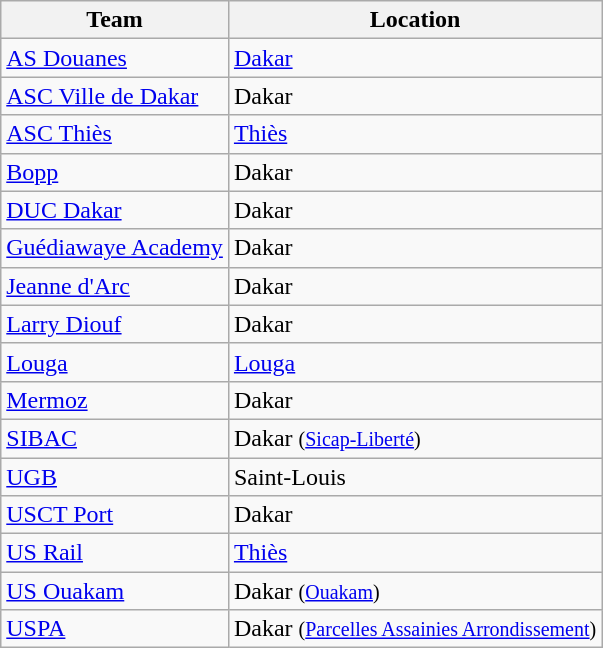<table class="wikitable sortable">
<tr>
<th>Team</th>
<th>Location</th>
</tr>
<tr>
<td><a href='#'>AS Douanes</a></td>
<td><a href='#'>Dakar</a></td>
</tr>
<tr>
<td><a href='#'>ASC Ville de Dakar</a></td>
<td>Dakar</td>
</tr>
<tr>
<td><a href='#'>ASC Thiès</a></td>
<td><a href='#'>Thiès</a></td>
</tr>
<tr>
<td><a href='#'>Bopp</a></td>
<td>Dakar</td>
</tr>
<tr>
<td><a href='#'>DUC Dakar</a></td>
<td>Dakar</td>
</tr>
<tr>
<td><a href='#'>Guédiawaye Academy</a></td>
<td>Dakar</td>
</tr>
<tr>
<td><a href='#'>Jeanne d'Arc</a></td>
<td>Dakar</td>
</tr>
<tr>
<td><a href='#'>Larry Diouf</a></td>
<td>Dakar</td>
</tr>
<tr>
<td><a href='#'>Louga</a></td>
<td><a href='#'>Louga</a></td>
</tr>
<tr>
<td><a href='#'>Mermoz</a></td>
<td>Dakar</td>
</tr>
<tr>
<td><a href='#'>SIBAC</a></td>
<td>Dakar <small>(<a href='#'>Sicap-Liberté</a>)</small></td>
</tr>
<tr>
<td><a href='#'>UGB</a></td>
<td>Saint-Louis</td>
</tr>
<tr>
<td><a href='#'>USCT Port</a></td>
<td>Dakar</td>
</tr>
<tr>
<td><a href='#'>US Rail</a></td>
<td><a href='#'>Thiès</a></td>
</tr>
<tr>
<td><a href='#'>US Ouakam</a></td>
<td>Dakar <small>(<a href='#'>Ouakam</a>)</small></td>
</tr>
<tr>
<td><a href='#'>USPA</a></td>
<td>Dakar <small>(<a href='#'>Parcelles Assainies Arrondissement</a>)</small></td>
</tr>
</table>
